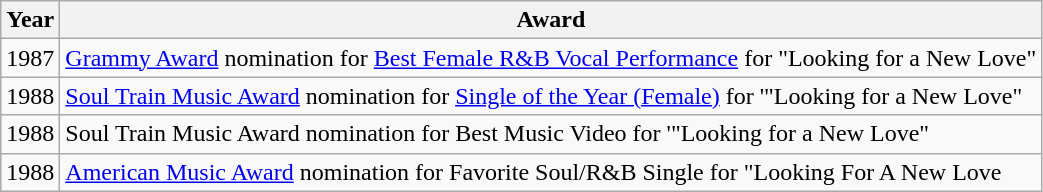<table class="wikitable">
<tr>
<th>Year</th>
<th>Award</th>
</tr>
<tr>
<td>1987</td>
<td><a href='#'>Grammy Award</a> nomination for <a href='#'>Best Female R&B Vocal Performance</a> for "Looking for a New Love"</td>
</tr>
<tr>
<td>1988</td>
<td><a href='#'>Soul Train Music Award</a> nomination for <a href='#'>Single of the Year (Female)</a> for '"Looking for a New Love"</td>
</tr>
<tr>
<td>1988</td>
<td>Soul Train Music Award nomination for Best Music Video for '"Looking for a New Love"</td>
</tr>
<tr>
<td>1988</td>
<td><a href='#'>American Music Award</a> nomination for Favorite Soul/R&B Single for "Looking For A New Love</td>
</tr>
</table>
